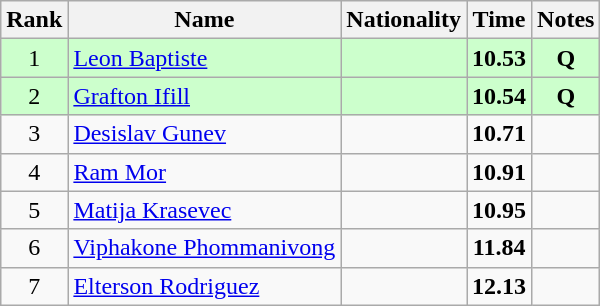<table class="wikitable sortable" style="text-align:center">
<tr>
<th>Rank</th>
<th>Name</th>
<th>Nationality</th>
<th>Time</th>
<th>Notes</th>
</tr>
<tr bgcolor=ccffcc>
<td>1</td>
<td align=left><a href='#'>Leon Baptiste</a></td>
<td align=left></td>
<td><strong>10.53</strong></td>
<td><strong>Q</strong></td>
</tr>
<tr bgcolor=ccffcc>
<td>2</td>
<td align=left><a href='#'>Grafton Ifill</a></td>
<td align=left></td>
<td><strong>10.54</strong></td>
<td><strong>Q</strong></td>
</tr>
<tr>
<td>3</td>
<td align=left><a href='#'>Desislav Gunev</a></td>
<td align=left></td>
<td><strong>10.71</strong></td>
<td></td>
</tr>
<tr>
<td>4</td>
<td align=left><a href='#'>Ram Mor</a></td>
<td align=left></td>
<td><strong>10.91</strong></td>
<td></td>
</tr>
<tr>
<td>5</td>
<td align=left><a href='#'>Matija Krasevec</a></td>
<td align=left></td>
<td><strong>10.95</strong></td>
<td></td>
</tr>
<tr>
<td>6</td>
<td align=left><a href='#'>Viphakone Phommanivong</a></td>
<td align=left></td>
<td><strong>11.84</strong></td>
<td></td>
</tr>
<tr>
<td>7</td>
<td align=left><a href='#'>Elterson Rodriguez</a></td>
<td align=left></td>
<td><strong>12.13</strong></td>
<td></td>
</tr>
</table>
